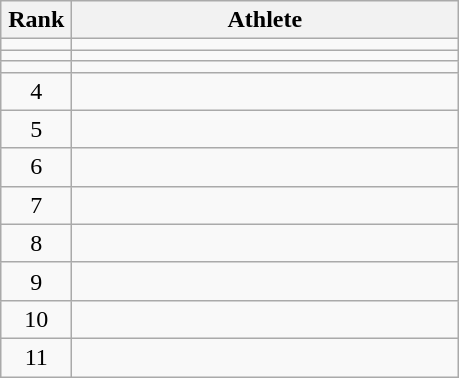<table class="wikitable" style="text-align: center;">
<tr>
<th width=40>Rank</th>
<th width=250>Athlete</th>
</tr>
<tr>
<td></td>
<td align="left"></td>
</tr>
<tr>
<td></td>
<td align="left"></td>
</tr>
<tr>
<td></td>
<td align="left"></td>
</tr>
<tr>
<td>4</td>
<td align="left"></td>
</tr>
<tr>
<td>5</td>
<td align="left"></td>
</tr>
<tr>
<td>6</td>
<td align="left"></td>
</tr>
<tr>
<td>7</td>
<td align="left"></td>
</tr>
<tr>
<td>8</td>
<td align="left"></td>
</tr>
<tr>
<td>9</td>
<td align="left"></td>
</tr>
<tr>
<td>10</td>
<td align="left"></td>
</tr>
<tr>
<td>11</td>
<td align="left"></td>
</tr>
</table>
